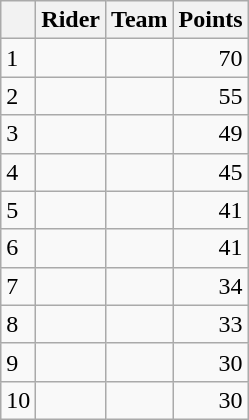<table class="wikitable">
<tr>
<th></th>
<th>Rider</th>
<th>Team</th>
<th>Points</th>
</tr>
<tr>
<td>1</td>
<td> </td>
<td></td>
<td align="right">70</td>
</tr>
<tr>
<td>2</td>
<td></td>
<td></td>
<td align="right">55</td>
</tr>
<tr>
<td>3</td>
<td></td>
<td></td>
<td align="right">49</td>
</tr>
<tr>
<td>4</td>
<td></td>
<td></td>
<td align="right">45</td>
</tr>
<tr>
<td>5</td>
<td></td>
<td></td>
<td align="right">41</td>
</tr>
<tr>
<td>6</td>
<td></td>
<td></td>
<td align="right">41</td>
</tr>
<tr>
<td>7</td>
<td></td>
<td></td>
<td align="right">34</td>
</tr>
<tr>
<td>8</td>
<td></td>
<td></td>
<td align="right">33</td>
</tr>
<tr>
<td>9</td>
<td></td>
<td></td>
<td align="right">30</td>
</tr>
<tr>
<td>10</td>
<td></td>
<td></td>
<td align="right">30</td>
</tr>
</table>
